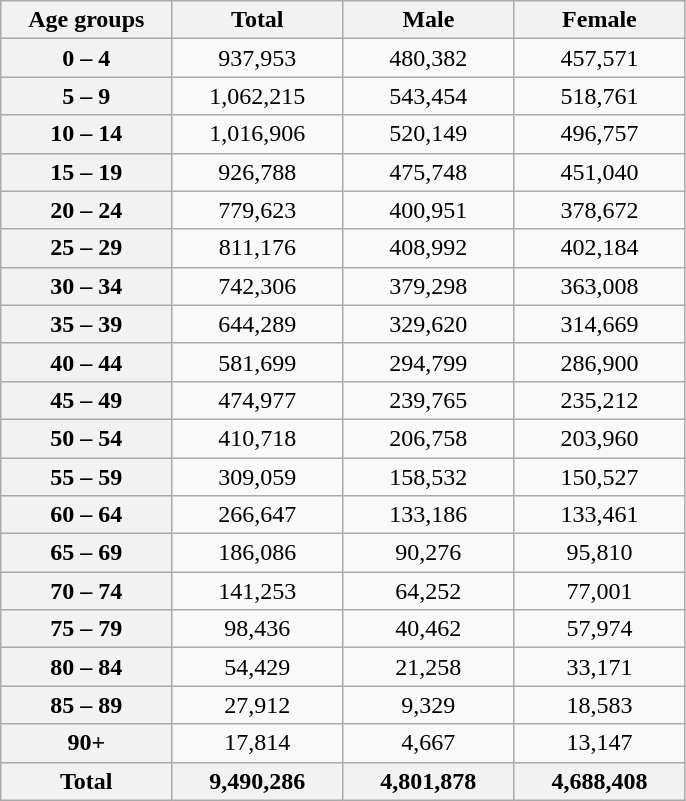<table class="wikitable">
<tr>
<th style="width:80pt;">Age groups</th>
<th style="width:80pt;">Total</th>
<th style="width:80pt;">Male</th>
<th style="width:80pt;">Female</th>
</tr>
<tr>
<th style="width:80pt;">0 – 4</th>
<td style="text-align:center;">937,953</td>
<td style="text-align:center;">480,382</td>
<td style="text-align:center;">457,571</td>
</tr>
<tr>
<th style="width:80pt;">5 – 9</th>
<td style="text-align:center;">1,062,215</td>
<td style="text-align:center;">543,454</td>
<td style="text-align:center;">518,761</td>
</tr>
<tr>
<th style="width:80pt;">10 – 14</th>
<td style="text-align:center;">1,016,906</td>
<td style="text-align:center;">520,149</td>
<td style="text-align:center;">496,757</td>
</tr>
<tr>
<th style="width:80pt;">15 – 19</th>
<td style="text-align:center;">926,788</td>
<td style="text-align:center;">475,748</td>
<td style="text-align:center;">451,040</td>
</tr>
<tr>
<th style="width:80pt;">20 – 24</th>
<td style="text-align:center;">779,623</td>
<td style="text-align:center;">400,951</td>
<td style="text-align:center;">378,672</td>
</tr>
<tr>
<th style="width:80pt;">25 – 29</th>
<td style="text-align:center;">811,176</td>
<td style="text-align:center;">408,992</td>
<td style="text-align:center;">402,184</td>
</tr>
<tr>
<th style="width:80pt;">30 – 34</th>
<td style="text-align:center;">742,306</td>
<td style="text-align:center;">379,298</td>
<td style="text-align:center;">363,008</td>
</tr>
<tr>
<th style="width:80pt;">35 – 39</th>
<td style="text-align:center;">644,289</td>
<td style="text-align:center;">329,620</td>
<td style="text-align:center;">314,669</td>
</tr>
<tr>
<th style="width:80pt;">40 – 44</th>
<td style="text-align:center;">581,699</td>
<td style="text-align:center;">294,799</td>
<td style="text-align:center;">286,900</td>
</tr>
<tr>
<th style="width:80pt;">45 – 49</th>
<td style="text-align:center;">474,977</td>
<td style="text-align:center;">239,765</td>
<td style="text-align:center;">235,212</td>
</tr>
<tr>
<th style="width:80pt;">50 – 54</th>
<td style="text-align:center;">410,718</td>
<td style="text-align:center;">206,758</td>
<td style="text-align:center;">203,960</td>
</tr>
<tr>
<th style="width:80pt;">55 – 59</th>
<td style="text-align:center;">309,059</td>
<td style="text-align:center;">158,532</td>
<td style="text-align:center;">150,527</td>
</tr>
<tr>
<th style="width:80pt;">60 – 64</th>
<td style="text-align:center;">266,647</td>
<td style="text-align:center;">133,186</td>
<td style="text-align:center;">133,461</td>
</tr>
<tr>
<th style="width:80pt;">65 – 69</th>
<td style="text-align:center;">186,086</td>
<td style="text-align:center;">90,276</td>
<td style="text-align:center;">95,810</td>
</tr>
<tr>
<th style="width:80pt;">70 – 74</th>
<td style="text-align:center;">141,253</td>
<td style="text-align:center;">64,252</td>
<td style="text-align:center;">77,001</td>
</tr>
<tr>
<th style="width:80pt;">75 – 79</th>
<td style="text-align:center;">98,436</td>
<td style="text-align:center;">40,462</td>
<td style="text-align:center;">57,974</td>
</tr>
<tr>
<th style="width:80pt;">80 – 84</th>
<td style="text-align:center;">54,429</td>
<td style="text-align:center;">21,258</td>
<td style="text-align:center;">33,171</td>
</tr>
<tr>
<th style="width:80pt;">85 – 89</th>
<td style="text-align:center;">27,912</td>
<td style="text-align:center;">9,329</td>
<td style="text-align:center;">18,583</td>
</tr>
<tr>
<th style="width:80pt;">90+</th>
<td style="text-align:center;">17,814</td>
<td style="text-align:center;">4,667</td>
<td style="text-align:center;">13,147</td>
</tr>
<tr>
<th>Total</th>
<th>9,490,286</th>
<th>4,801,878</th>
<th>4,688,408</th>
</tr>
</table>
